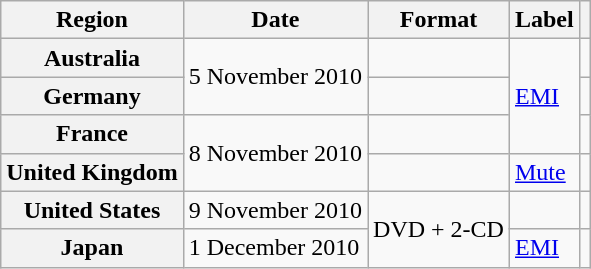<table class="wikitable plainrowheaders">
<tr>
<th scope="col">Region</th>
<th scope="col">Date</th>
<th scope="col">Format</th>
<th scope="col">Label</th>
<th scope="col"></th>
</tr>
<tr>
<th scope="row">Australia</th>
<td rowspan="2">5 November 2010</td>
<td></td>
<td rowspan="3"><a href='#'>EMI</a></td>
<td align="center"></td>
</tr>
<tr>
<th scope="row">Germany</th>
<td></td>
<td align="center"></td>
</tr>
<tr>
<th scope="row">France</th>
<td rowspan="2">8 November 2010</td>
<td></td>
<td align="center"></td>
</tr>
<tr>
<th scope="row">United Kingdom</th>
<td></td>
<td><a href='#'>Mute</a></td>
<td align="center"></td>
</tr>
<tr>
<th scope="row">United States</th>
<td>9 November 2010</td>
<td rowspan="2">DVD + 2-CD</td>
<td></td>
<td align="center"></td>
</tr>
<tr>
<th scope="row">Japan</th>
<td>1 December 2010</td>
<td><a href='#'>EMI</a></td>
<td align="center"></td>
</tr>
</table>
